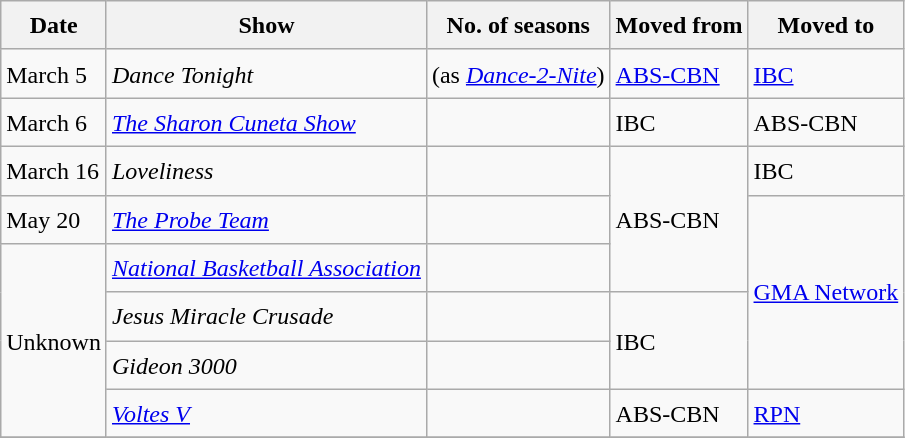<table class="wikitable" style="text-align:left; line-height:25px; width:auto;">
<tr>
<th>Date</th>
<th>Show</th>
<th>No. of seasons</th>
<th>Moved from</th>
<th>Moved to</th>
</tr>
<tr>
<td>March 5</td>
<td><em>Dance Tonight</em></td>
<td>(as <em><a href='#'>Dance-2-Nite</a></em>)</td>
<td><a href='#'>ABS-CBN</a></td>
<td><a href='#'>IBC</a></td>
</tr>
<tr>
<td>March 6</td>
<td><em><a href='#'>The Sharon Cuneta Show</a></em></td>
<td></td>
<td>IBC</td>
<td>ABS-CBN</td>
</tr>
<tr>
<td>March 16</td>
<td><em>Loveliness</em></td>
<td></td>
<td rowspan="3">ABS-CBN</td>
<td>IBC</td>
</tr>
<tr>
<td>May 20</td>
<td><em><a href='#'>The Probe Team</a></em></td>
<td></td>
<td rowspan="4"><a href='#'>GMA Network</a></td>
</tr>
<tr>
<td rowspan="4">Unknown</td>
<td><em><a href='#'>National Basketball Association</a></em></td>
<td></td>
</tr>
<tr>
<td><em>Jesus Miracle Crusade</em></td>
<td></td>
<td rowspan="2">IBC</td>
</tr>
<tr>
<td><em>Gideon 3000</em></td>
<td></td>
</tr>
<tr>
<td><em><a href='#'>Voltes V</a></em></td>
<td></td>
<td>ABS-CBN</td>
<td><a href='#'>RPN</a></td>
</tr>
<tr>
</tr>
</table>
